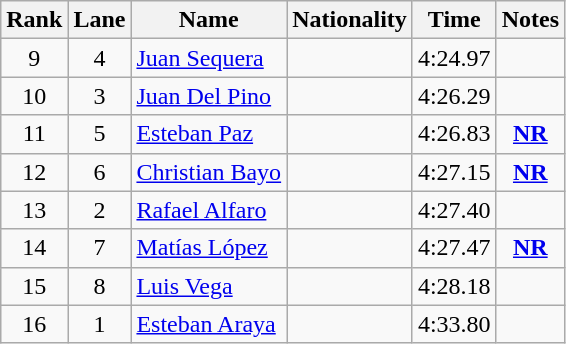<table class="wikitable sortable" style="text-align:center">
<tr>
<th>Rank</th>
<th>Lane</th>
<th>Name</th>
<th>Nationality</th>
<th>Time</th>
<th>Notes</th>
</tr>
<tr>
<td>9</td>
<td>4</td>
<td align=left><a href='#'>Juan Sequera</a></td>
<td align=left></td>
<td>4:24.97</td>
<td></td>
</tr>
<tr>
<td>10</td>
<td>3</td>
<td align=left><a href='#'>Juan Del Pino</a></td>
<td align=left></td>
<td>4:26.29</td>
<td></td>
</tr>
<tr>
<td>11</td>
<td>5</td>
<td align=left><a href='#'>Esteban Paz</a></td>
<td align=left></td>
<td>4:26.83</td>
<td><strong><a href='#'>NR</a></strong></td>
</tr>
<tr>
<td>12</td>
<td>6</td>
<td align=left><a href='#'>Christian Bayo</a></td>
<td align=left></td>
<td>4:27.15</td>
<td><strong><a href='#'>NR</a></strong></td>
</tr>
<tr>
<td>13</td>
<td>2</td>
<td align=left><a href='#'>Rafael Alfaro</a></td>
<td align=left></td>
<td>4:27.40</td>
<td></td>
</tr>
<tr>
<td>14</td>
<td>7</td>
<td align=left><a href='#'>Matías López</a></td>
<td align=left></td>
<td>4:27.47</td>
<td><strong><a href='#'>NR</a></strong></td>
</tr>
<tr>
<td>15</td>
<td>8</td>
<td align=left><a href='#'>Luis Vega</a></td>
<td align=left></td>
<td>4:28.18</td>
<td></td>
</tr>
<tr>
<td>16</td>
<td>1</td>
<td align=left><a href='#'>Esteban Araya</a></td>
<td align=left></td>
<td>4:33.80</td>
<td></td>
</tr>
</table>
